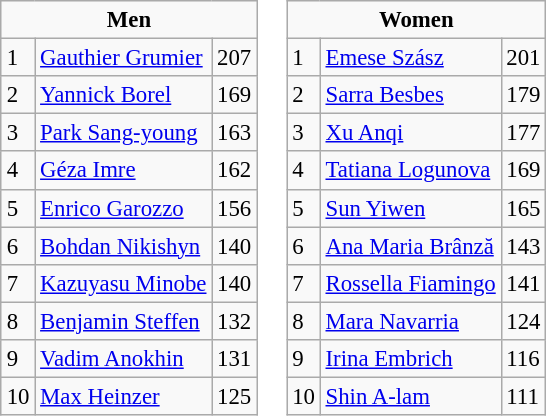<table style="margin:1em auto;">
<tr valign="top">
<td><br><table class="wikitable" style="font-size: 95%">
<tr>
<td colspan="3" style="text-align:center;"><strong>Men</strong></td>
</tr>
<tr>
<td>1</td>
<td style="text-align:left;"> <a href='#'>Gauthier Grumier</a></td>
<td>207</td>
</tr>
<tr>
<td>2</td>
<td style="text-align:left;"> <a href='#'>Yannick Borel</a></td>
<td>169</td>
</tr>
<tr>
<td>3</td>
<td style="text-align:left;"> <a href='#'>Park Sang-young</a></td>
<td>163</td>
</tr>
<tr>
<td>4</td>
<td align="left"> <a href='#'>Géza Imre</a></td>
<td>162</td>
</tr>
<tr>
<td>5</td>
<td align="left"> <a href='#'>Enrico Garozzo</a></td>
<td>156</td>
</tr>
<tr>
<td>6</td>
<td style="text-align:left;"> <a href='#'>Bohdan Nikishyn</a></td>
<td>140</td>
</tr>
<tr>
<td>7</td>
<td align="left"> <a href='#'>Kazuyasu Minobe</a></td>
<td>140</td>
</tr>
<tr>
<td>8</td>
<td align="left"> <a href='#'>Benjamin Steffen</a></td>
<td>132</td>
</tr>
<tr>
<td>9</td>
<td align="left"> <a href='#'>Vadim Anokhin</a></td>
<td>131</td>
</tr>
<tr>
<td>10</td>
<td align="left"> <a href='#'>Max Heinzer</a></td>
<td>125</td>
</tr>
</table>
</td>
<td><br><table class="wikitable" style="font-size: 95%">
<tr>
<td colspan="3" style="text-align:center;"><strong>Women</strong></td>
</tr>
<tr>
<td>1</td>
<td style="text-align:left;"> <a href='#'>Emese Szász</a></td>
<td>201</td>
</tr>
<tr>
<td>2</td>
<td style="text-align:left;"> <a href='#'>Sarra Besbes</a></td>
<td>179</td>
</tr>
<tr>
<td>3</td>
<td align="left"> <a href='#'>Xu Anqi</a></td>
<td>177</td>
</tr>
<tr>
<td>4</td>
<td align="left"> <a href='#'>Tatiana Logunova</a></td>
<td>169</td>
</tr>
<tr>
<td>5</td>
<td align="left"> <a href='#'>Sun Yiwen</a></td>
<td>165</td>
</tr>
<tr>
<td>6</td>
<td style="text-align:left;"> <a href='#'>Ana Maria Brânză</a></td>
<td>143</td>
</tr>
<tr>
<td>7</td>
<td style="text-align:left;"> <a href='#'>Rossella Fiamingo</a></td>
<td>141</td>
</tr>
<tr>
<td>8</td>
<td style="text-align:left;"> <a href='#'>Mara Navarria</a></td>
<td>124</td>
</tr>
<tr>
<td>9</td>
<td style="text-align:left;"> <a href='#'>Irina Embrich</a></td>
<td>116</td>
</tr>
<tr>
<td>10</td>
<td style="text-align:left;"> <a href='#'>Shin A-lam</a></td>
<td>111</td>
</tr>
</table>
</td>
<td></td>
</tr>
</table>
